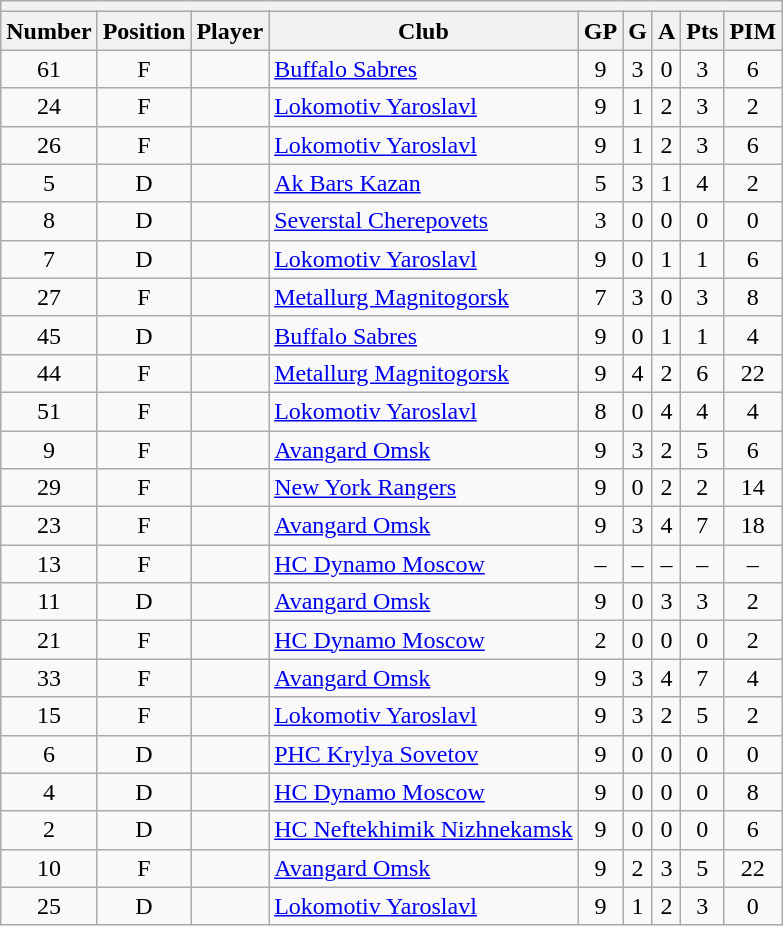<table class="wikitable sortable" style="text-align: center;">
<tr>
<th colspan="9"></th>
</tr>
<tr>
<th>Number</th>
<th>Position</th>
<th>Player</th>
<th>Club</th>
<th>GP</th>
<th>G</th>
<th>A</th>
<th>Pts</th>
<th>PIM</th>
</tr>
<tr>
<td>61</td>
<td>F</td>
<td align=left></td>
<td align=left><a href='#'>Buffalo Sabres</a></td>
<td>9</td>
<td>3</td>
<td>0</td>
<td>3</td>
<td>6</td>
</tr>
<tr>
<td>24</td>
<td>F</td>
<td align=left></td>
<td align=left><a href='#'>Lokomotiv Yaroslavl</a></td>
<td>9</td>
<td>1</td>
<td>2</td>
<td>3</td>
<td>2</td>
</tr>
<tr>
<td>26</td>
<td>F</td>
<td align=left></td>
<td align=left><a href='#'>Lokomotiv Yaroslavl</a></td>
<td>9</td>
<td>1</td>
<td>2</td>
<td>3</td>
<td>6</td>
</tr>
<tr>
<td>5</td>
<td>D</td>
<td align=left></td>
<td align=left><a href='#'>Ak Bars Kazan</a></td>
<td>5</td>
<td>3</td>
<td>1</td>
<td>4</td>
<td>2</td>
</tr>
<tr>
<td>8</td>
<td>D</td>
<td align=left></td>
<td align=left><a href='#'>Severstal Cherepovets</a></td>
<td>3</td>
<td>0</td>
<td>0</td>
<td>0</td>
<td>0</td>
</tr>
<tr>
<td>7</td>
<td>D</td>
<td align=left></td>
<td align=left><a href='#'>Lokomotiv Yaroslavl</a></td>
<td>9</td>
<td>0</td>
<td>1</td>
<td>1</td>
<td>6</td>
</tr>
<tr>
<td>27</td>
<td>F</td>
<td align=left></td>
<td align=left><a href='#'>Metallurg Magnitogorsk</a></td>
<td>7</td>
<td>3</td>
<td>0</td>
<td>3</td>
<td>8</td>
</tr>
<tr>
<td>45</td>
<td>D</td>
<td align=left></td>
<td align=left><a href='#'>Buffalo Sabres</a></td>
<td>9</td>
<td>0</td>
<td>1</td>
<td>1</td>
<td>4</td>
</tr>
<tr>
<td>44</td>
<td>F</td>
<td align=left></td>
<td align=left><a href='#'>Metallurg Magnitogorsk</a></td>
<td>9</td>
<td>4</td>
<td>2</td>
<td>6</td>
<td>22</td>
</tr>
<tr>
<td>51</td>
<td>F</td>
<td align=left></td>
<td align=left><a href='#'>Lokomotiv Yaroslavl</a></td>
<td>8</td>
<td>0</td>
<td>4</td>
<td>4</td>
<td>4</td>
</tr>
<tr>
<td>9</td>
<td>F</td>
<td align=left></td>
<td align=left><a href='#'>Avangard Omsk</a></td>
<td>9</td>
<td>3</td>
<td>2</td>
<td>5</td>
<td>6</td>
</tr>
<tr>
<td>29</td>
<td>F</td>
<td align=left></td>
<td align=left><a href='#'>New York Rangers</a></td>
<td>9</td>
<td>0</td>
<td>2</td>
<td>2</td>
<td>14</td>
</tr>
<tr>
<td>23</td>
<td>F</td>
<td align=left></td>
<td align=left><a href='#'>Avangard Omsk</a></td>
<td>9</td>
<td>3</td>
<td>4</td>
<td>7</td>
<td>18</td>
</tr>
<tr>
<td>13</td>
<td>F</td>
<td align=left></td>
<td align=left><a href='#'>HC Dynamo Moscow</a></td>
<td>–</td>
<td>–</td>
<td>–</td>
<td>–</td>
<td>–</td>
</tr>
<tr>
<td>11</td>
<td>D</td>
<td align=left></td>
<td align=left><a href='#'>Avangard Omsk</a></td>
<td>9</td>
<td>0</td>
<td>3</td>
<td>3</td>
<td>2</td>
</tr>
<tr>
<td>21</td>
<td>F</td>
<td align=left></td>
<td align=left><a href='#'>HC Dynamo Moscow</a></td>
<td>2</td>
<td>0</td>
<td>0</td>
<td>0</td>
<td>2</td>
</tr>
<tr>
<td>33</td>
<td>F</td>
<td align=left></td>
<td align=left><a href='#'>Avangard Omsk</a></td>
<td>9</td>
<td>3</td>
<td>4</td>
<td>7</td>
<td>4</td>
</tr>
<tr>
<td>15</td>
<td>F</td>
<td align=left></td>
<td align=left><a href='#'>Lokomotiv Yaroslavl</a></td>
<td>9</td>
<td>3</td>
<td>2</td>
<td>5</td>
<td>2</td>
</tr>
<tr>
<td>6</td>
<td>D</td>
<td align=left></td>
<td align=left><a href='#'>PHC Krylya Sovetov</a></td>
<td>9</td>
<td>0</td>
<td>0</td>
<td>0</td>
<td>0</td>
</tr>
<tr>
<td>4</td>
<td>D</td>
<td align=left></td>
<td align=left><a href='#'>HC Dynamo Moscow</a></td>
<td>9</td>
<td>0</td>
<td>0</td>
<td>0</td>
<td>8</td>
</tr>
<tr>
<td>2</td>
<td>D</td>
<td align=left></td>
<td align=left><a href='#'>HC Neftekhimik Nizhnekamsk</a></td>
<td>9</td>
<td>0</td>
<td>0</td>
<td>0</td>
<td>6</td>
</tr>
<tr>
<td>10</td>
<td>F</td>
<td align=left></td>
<td align=left><a href='#'>Avangard Omsk</a></td>
<td>9</td>
<td>2</td>
<td>3</td>
<td>5</td>
<td>22</td>
</tr>
<tr>
<td>25</td>
<td>D</td>
<td align=left></td>
<td align=left><a href='#'>Lokomotiv Yaroslavl</a></td>
<td>9</td>
<td>1</td>
<td>2</td>
<td>3</td>
<td>0</td>
</tr>
</table>
